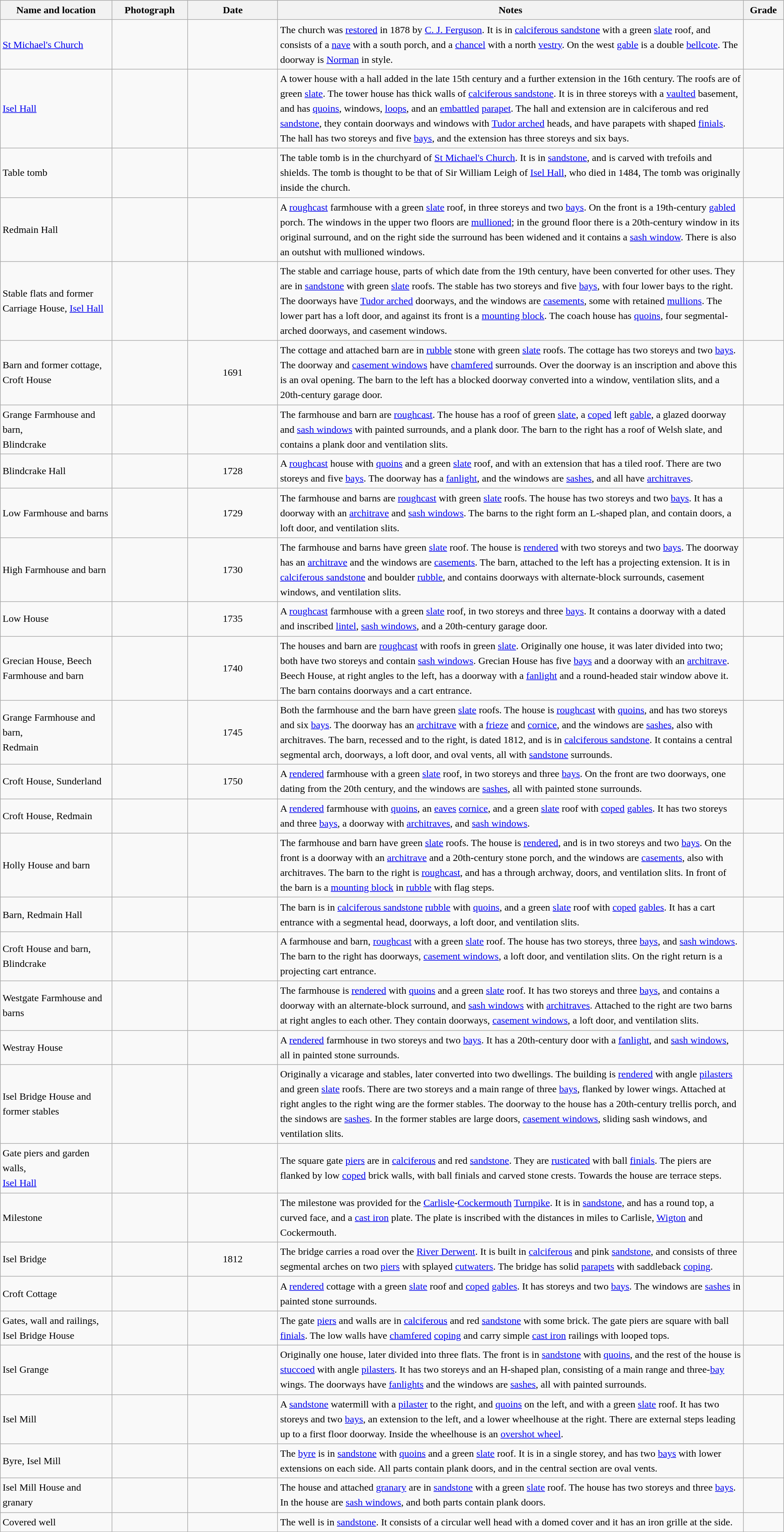<table class="wikitable sortable plainrowheaders" style="width:100%;border:0px;text-align:left;line-height:150%;">
<tr>
<th scope="col"  style="width:150px">Name and location</th>
<th scope="col"  style="width:100px" class="unsortable">Photograph</th>
<th scope="col"  style="width:120px">Date</th>
<th scope="col"  style="width:650px" class="unsortable">Notes</th>
<th scope="col"  style="width:50px">Grade</th>
</tr>
<tr>
<td><a href='#'>St Michael's Church</a><br><small></small></td>
<td></td>
<td align="center"></td>
<td>The church was <a href='#'>restored</a> in 1878 by <a href='#'>C. J. Ferguson</a>.  It is in <a href='#'>calciferous sandstone</a> with a green <a href='#'>slate</a> roof, and consists of a <a href='#'>nave</a> with a south porch, and a <a href='#'>chancel</a> with a north <a href='#'>vestry</a>.  On the west <a href='#'>gable</a> is a double <a href='#'>bellcote</a>.  The doorway is <a href='#'>Norman</a> in style.</td>
<td align="center" ></td>
</tr>
<tr>
<td><a href='#'>Isel Hall</a><br><small></small></td>
<td></td>
<td align="center"></td>
<td>A tower house with a hall added in the late 15th century and a further extension in the 16th century.  The roofs are of green <a href='#'>slate</a>.  The tower house has thick walls of <a href='#'>calciferous sandstone</a>.  It is in three storeys with a <a href='#'>vaulted</a> basement, and has <a href='#'>quoins</a>, windows, <a href='#'>loops</a>, and an <a href='#'>embattled</a> <a href='#'>parapet</a>.  The hall and extension are in calciferous and red <a href='#'>sandstone</a>, they contain doorways and windows with <a href='#'>Tudor arched</a> heads, and have parapets with shaped <a href='#'>finials</a>.  The hall has two storeys and five <a href='#'>bays</a>, and the extension has three storeys and six bays.</td>
<td align="center" ></td>
</tr>
<tr>
<td>Table tomb<br><small></small></td>
<td></td>
<td align="center"></td>
<td>The table tomb is in the churchyard of <a href='#'>St Michael's Church</a>.  It is in <a href='#'>sandstone</a>, and is carved with trefoils and shields.  The tomb is thought to be that of Sir William Leigh of <a href='#'>Isel Hall</a>, who died in 1484,  The tomb was originally inside the church.</td>
<td align="center" ></td>
</tr>
<tr>
<td>Redmain Hall<br><small></small></td>
<td></td>
<td align="center"></td>
<td>A <a href='#'>roughcast</a> farmhouse with a green <a href='#'>slate</a> roof, in three storeys and two <a href='#'>bays</a>.  On the front is a 19th-century <a href='#'>gabled</a> porch.  The windows in the upper two floors are <a href='#'>mullioned</a>; in the ground floor there is a 20th-century window in its original surround, and on the right side the surround has been widened and it contains a <a href='#'>sash window</a>.  There is also an outshut with mullioned windows.</td>
<td align="center" ></td>
</tr>
<tr>
<td>Stable flats and former Carriage House, <a href='#'>Isel Hall</a><br><small></small></td>
<td></td>
<td align="center"></td>
<td>The stable and carriage house, parts of which date from the 19th century, have been converted for other uses.  They are in <a href='#'>sandstone</a> with green <a href='#'>slate</a> roofs.  The stable has two storeys and five <a href='#'>bays</a>, with four lower bays to the right.  The doorways have <a href='#'>Tudor arched</a> doorways, and the windows are <a href='#'>casements</a>, some with retained <a href='#'>mullions</a>.  The lower part has a loft door, and against its front is a <a href='#'>mounting block</a>. The coach house has <a href='#'>quoins</a>, four segmental-arched doorways, and casement windows.</td>
<td align="center" ></td>
</tr>
<tr>
<td>Barn and former cottage,<br>Croft House<br><small></small></td>
<td></td>
<td align="center">1691</td>
<td>The cottage and attached barn are in <a href='#'>rubble</a> stone with green <a href='#'>slate</a> roofs.  The cottage has two storeys and two <a href='#'>bays</a>.  The doorway and <a href='#'>casement windows</a> have <a href='#'>chamfered</a> surrounds.  Over the doorway is an inscription and above this is an oval opening.  The barn to the left has a blocked doorway converted into a window, ventilation slits, and a 20th-century garage door.</td>
<td align="center" ></td>
</tr>
<tr>
<td>Grange Farmhouse and barn,<br>Blindcrake<br><small></small></td>
<td></td>
<td align="center"></td>
<td>The farmhouse and barn are <a href='#'>roughcast</a>.  The house has a roof of green <a href='#'>slate</a>, a <a href='#'>coped</a> left <a href='#'>gable</a>, a glazed doorway and <a href='#'>sash windows</a> with painted surrounds, and a plank door.  The barn to the right has a roof of Welsh slate, and contains a plank door and ventilation slits.</td>
<td align="center" ></td>
</tr>
<tr>
<td>Blindcrake Hall<br><small></small></td>
<td></td>
<td align="center">1728</td>
<td>A <a href='#'>roughcast</a> house with <a href='#'>quoins</a> and a green <a href='#'>slate</a> roof, and with an extension that has a tiled roof.  There are two storeys and five <a href='#'>bays</a>.  The doorway has a <a href='#'>fanlight</a>, and the windows are <a href='#'>sashes</a>, and all have <a href='#'>architraves</a>.</td>
<td align="center" ></td>
</tr>
<tr>
<td>Low Farmhouse and barns<br><small></small></td>
<td></td>
<td align="center">1729</td>
<td>The farmhouse and barns are <a href='#'>roughcast</a> with green <a href='#'>slate</a> roofs.  The house has two storeys and two <a href='#'>bays</a>.  It has a doorway with an <a href='#'>architrave</a> and <a href='#'>sash windows</a>.  The barns to the right form an L-shaped plan, and contain doors, a loft door, and ventilation slits.</td>
<td align="center" ></td>
</tr>
<tr>
<td>High Farmhouse and barn<br><small></small></td>
<td></td>
<td align="center">1730</td>
<td>The farmhouse and barns have green <a href='#'>slate</a> roof.  The house is <a href='#'>rendered</a> with two storeys and two <a href='#'>bays</a>.  The doorway has an <a href='#'>architrave</a> and the windows are <a href='#'>casements</a>.  The barn, attached to the left has a projecting extension.  It is in <a href='#'>calciferous sandstone</a> and boulder <a href='#'>rubble</a>, and contains doorways with alternate-block surrounds, casement windows, and ventilation slits.</td>
<td align="center" ></td>
</tr>
<tr>
<td>Low House<br><small></small></td>
<td></td>
<td align="center">1735</td>
<td>A <a href='#'>roughcast</a> farmhouse with a green <a href='#'>slate</a> roof, in two storeys and three <a href='#'>bays</a>.  It contains a doorway with a dated and inscribed <a href='#'>lintel</a>, <a href='#'>sash windows</a>, and a 20th-century garage door.</td>
<td align="center" ></td>
</tr>
<tr>
<td>Grecian House, Beech Farmhouse and barn<br><small></small></td>
<td></td>
<td align="center">1740</td>
<td>The houses and barn are <a href='#'>roughcast</a> with roofs in green <a href='#'>slate</a>.  Originally one house, it was later divided into two; both have two storeys and contain <a href='#'>sash windows</a>.  Grecian House has five <a href='#'>bays</a> and a doorway with an <a href='#'>architrave</a>.  Beech House, at right angles to the left, has a doorway with a <a href='#'>fanlight</a> and a round-headed stair window above it.  The barn contains doorways and a cart entrance.</td>
<td align="center" ></td>
</tr>
<tr>
<td>Grange Farmhouse and barn,<br>Redmain<br><small></small></td>
<td></td>
<td align="center">1745</td>
<td>Both the farmhouse and the barn have green <a href='#'>slate</a> roofs.  The house is <a href='#'>roughcast</a> with <a href='#'>quoins</a>, and has two storeys and six <a href='#'>bays</a>.  The doorway has an <a href='#'>architrave</a> with a <a href='#'>frieze</a> and <a href='#'>cornice</a>, and the windows are <a href='#'>sashes</a>, also with architraves.  The barn, recessed and to the right, is dated 1812, and is in <a href='#'>calciferous sandstone</a>.  It contains a central segmental arch, doorways, a loft door, and oval vents, all with <a href='#'>sandstone</a> surrounds.</td>
<td align="center" ></td>
</tr>
<tr>
<td>Croft House, Sunderland<br><small></small></td>
<td></td>
<td align="center">1750</td>
<td>A <a href='#'>rendered</a> farmhouse with a green <a href='#'>slate</a> roof, in two storeys and three <a href='#'>bays</a>.  On the front are two doorways, one dating from the 20th century, and the windows are <a href='#'>sashes</a>, all with painted stone surrounds.</td>
<td align="center" ></td>
</tr>
<tr>
<td>Croft House, Redmain<br><small></small></td>
<td></td>
<td align="center"></td>
<td>A <a href='#'>rendered</a> farmhouse with <a href='#'>quoins</a>, an <a href='#'>eaves</a> <a href='#'>cornice</a>, and a green <a href='#'>slate</a> roof with <a href='#'>coped</a> <a href='#'>gables</a>.  It has two storeys and three <a href='#'>bays</a>, a doorway with <a href='#'>architraves</a>, and <a href='#'>sash windows</a>.</td>
<td align="center" ></td>
</tr>
<tr>
<td>Holly House and barn<br><small></small></td>
<td></td>
<td align="center"></td>
<td>The farmhouse and barn have green <a href='#'>slate</a> roofs.  The house is <a href='#'>rendered</a>, and is in two storeys and two <a href='#'>bays</a>.  On the front is a doorway with an <a href='#'>architrave</a> and a 20th-century stone porch, and the windows are <a href='#'>casements</a>, also with architraves.  The barn to the right is <a href='#'>roughcast</a>, and has a through archway, doors, and ventilation slits.  In front of the barn is a <a href='#'>mounting block</a> in <a href='#'>rubble</a> with flag steps.</td>
<td align="center" ></td>
</tr>
<tr>
<td>Barn, Redmain Hall<br><small></small></td>
<td></td>
<td align="center"></td>
<td>The barn is in <a href='#'>calciferous sandstone</a> <a href='#'>rubble</a> with <a href='#'>quoins</a>, and a green <a href='#'>slate</a> roof with <a href='#'>coped</a> <a href='#'>gables</a>.  It has a cart entrance with a segmental head, doorways, a loft door, and ventilation slits.</td>
<td align="center" ></td>
</tr>
<tr>
<td>Croft House and barn, Blindcrake<br><small></small></td>
<td></td>
<td align="center"></td>
<td>A farmhouse and barn, <a href='#'>roughcast</a> with a green <a href='#'>slate</a> roof.  The house has two storeys, three <a href='#'>bays</a>, and <a href='#'>sash windows</a>.  The barn to the right has doorways, <a href='#'>casement windows</a>, a loft door, and ventilation slits.  On the right return is a projecting cart entrance.</td>
<td align="center" ></td>
</tr>
<tr>
<td>Westgate Farmhouse and barns<br><small></small></td>
<td></td>
<td align="center"></td>
<td>The farmhouse is <a href='#'>rendered</a> with <a href='#'>quoins</a> and a green <a href='#'>slate</a> roof.  It has two storeys and three <a href='#'>bays</a>, and contains a doorway with an alternate-block surround, and <a href='#'>sash windows</a> with <a href='#'>architraves</a>.  Attached to the right are two barns at right angles to each other.  They contain doorways, <a href='#'>casement windows</a>, a loft door, and ventilation slits.</td>
<td align="center" ></td>
</tr>
<tr>
<td>Westray House<br><small></small></td>
<td></td>
<td align="center"></td>
<td>A <a href='#'>rendered</a> farmhouse in two storeys and two <a href='#'>bays</a>.  It has a 20th-century door with a <a href='#'>fanlight</a>, and <a href='#'>sash windows</a>, all in painted stone surrounds.</td>
<td align="center" ></td>
</tr>
<tr>
<td>Isel Bridge House and former stables<br><small></small></td>
<td></td>
<td align="center"></td>
<td>Originally a vicarage and stables, later converted into two dwellings.  The building is <a href='#'>rendered</a> with angle <a href='#'>pilasters</a> and green <a href='#'>slate</a> roofs.  There are two storeys and a main range of three <a href='#'>bays</a>, flanked by lower wings.  Attached at right angles to the right wing are the former stables.  The doorway to the house has a 20th-century trellis porch, and the sindows are <a href='#'>sashes</a>.  In the former stables are large doors, <a href='#'>casement windows</a>, sliding sash windows, and ventilation slits.</td>
<td align="center" ></td>
</tr>
<tr>
<td>Gate piers and garden walls,<br><a href='#'>Isel Hall</a><br><small></small></td>
<td></td>
<td align="center"></td>
<td>The square gate <a href='#'>piers</a> are in <a href='#'>calciferous</a> and red <a href='#'>sandstone</a>.  They are <a href='#'>rusticated</a> with ball <a href='#'>finials</a>.  The piers are flanked by low <a href='#'>coped</a> brick walls, with ball finials and carved stone crests.  Towards the house are terrace steps.</td>
<td align="center" ></td>
</tr>
<tr>
<td>Milestone<br><small></small></td>
<td></td>
<td align="center"></td>
<td>The milestone was provided for the <a href='#'>Carlisle</a>-<a href='#'>Cockermouth</a> <a href='#'>Turnpike</a>.  It is in <a href='#'>sandstone</a>, and has a round top, a curved face, and a <a href='#'>cast iron</a> plate.  The plate is inscribed with the distances in miles to Carlisle, <a href='#'>Wigton</a> and Cockermouth.</td>
<td align="center" ></td>
</tr>
<tr>
<td>Isel Bridge<br><small></small></td>
<td></td>
<td align="center">1812</td>
<td>The bridge carries a road over the <a href='#'>River Derwent</a>.  It is built in <a href='#'>calciferous</a> and pink <a href='#'>sandstone</a>, and consists of three segmental arches on two <a href='#'>piers</a> with splayed <a href='#'>cutwaters</a>.  The bridge has solid <a href='#'>parapets</a> with saddleback <a href='#'>coping</a>.</td>
<td align="center" ></td>
</tr>
<tr>
<td>Croft Cottage<br><small></small></td>
<td></td>
<td align="center"></td>
<td>A <a href='#'>rendered</a> cottage with a green <a href='#'>slate</a> roof and <a href='#'>coped</a> <a href='#'>gables</a>.  It has  storeys and two <a href='#'>bays</a>.  The windows are <a href='#'>sashes</a> in painted stone surrounds.</td>
<td align="center" ></td>
</tr>
<tr>
<td>Gates, wall and railings,<br>Isel Bridge House<br><small></small></td>
<td></td>
<td align="center"></td>
<td>The gate <a href='#'>piers</a> and walls are in <a href='#'>calciferous</a> and red <a href='#'>sandstone</a> with some brick.  The gate piers are square with ball <a href='#'>finials</a>.  The low walls have <a href='#'>chamfered</a> <a href='#'>coping</a> and carry simple <a href='#'>cast iron</a> railings with looped tops.</td>
<td align="center" ></td>
</tr>
<tr>
<td>Isel Grange<br><small></small></td>
<td></td>
<td align="center"></td>
<td>Originally one house, later divided into three flats.  The front is in <a href='#'>sandstone</a> with <a href='#'>quoins</a>, and the rest of the house is <a href='#'>stuccoed</a> with angle <a href='#'>pilasters</a>.  It has two storeys and an H-shaped plan, consisting of a main range and three-<a href='#'>bay</a> wings.  The doorways have <a href='#'>fanlights</a> and the windows are <a href='#'>sashes</a>, all with painted surrounds.</td>
<td align="center" ></td>
</tr>
<tr>
<td>Isel Mill<br><small></small></td>
<td></td>
<td align="center"></td>
<td>A <a href='#'>sandstone</a> watermill with a <a href='#'>pilaster</a> to the right, and <a href='#'>quoins</a> on the left, and with a green <a href='#'>slate</a> roof.  It has two storeys and two <a href='#'>bays</a>, an extension to the left, and a lower wheelhouse at the right.  There are external steps leading up to a first floor doorway.  Inside the wheelhouse is an <a href='#'>overshot wheel</a>.</td>
<td align="center" ></td>
</tr>
<tr>
<td>Byre, Isel Mill<br><small></small></td>
<td></td>
<td align="center"></td>
<td>The <a href='#'>byre</a> is in <a href='#'>sandstone</a> with <a href='#'>quoins</a> and a green <a href='#'>slate</a> roof.  It is in a single storey, and has two <a href='#'>bays</a> with lower extensions on each side.  All parts contain plank doors, and in the central section are oval vents.</td>
<td align="center" ></td>
</tr>
<tr>
<td>Isel Mill House and granary<br><small></small></td>
<td></td>
<td align="center"></td>
<td>The house and attached <a href='#'>granary</a> are in <a href='#'>sandstone</a> with a green <a href='#'>slate</a> roof.  The house has two storeys and three <a href='#'>bays</a>.  In the house are <a href='#'>sash windows</a>, and both parts contain plank doors.</td>
<td align="center" ></td>
</tr>
<tr>
<td>Covered well<br><small></small></td>
<td></td>
<td align="center"></td>
<td>The well is in <a href='#'>sandstone</a>.  It consists of a circular well head with a domed cover and it has an iron grille at the side.</td>
<td align="center" ></td>
</tr>
<tr>
</tr>
</table>
